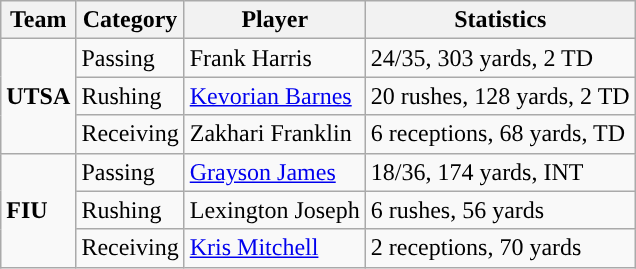<table class="wikitable" style="float: left;">
<tr>
<th>Team</th>
<th>Category</th>
<th>Player</th>
<th>Statistics</th>
</tr>
<tr>
<td rowspan=3><strong>UTSA</strong></td>
<td>Passing</td>
<td>Frank Harris</td>
<td>24/35, 303 yards, 2 TD</td>
</tr>
<tr>
<td>Rushing</td>
<td><a href='#'>Kevorian Barnes</a></td>
<td>20 rushes, 128 yards, 2 TD</td>
</tr>
<tr>
<td>Receiving</td>
<td>Zakhari Franklin</td>
<td>6 receptions, 68 yards, TD</td>
</tr>
<tr>
<td rowspan=3><strong>FIU</strong></td>
<td>Passing</td>
<td><a href='#'>Grayson James</a></td>
<td>18/36, 174 yards, INT</td>
</tr>
<tr>
<td>Rushing</td>
<td>Lexington Joseph</td>
<td>6 rushes, 56 yards</td>
</tr>
<tr>
<td>Receiving</td>
<td><a href='#'>Kris Mitchell</a></td>
<td>2 receptions, 70 yards</td>
</tr>
</table>
